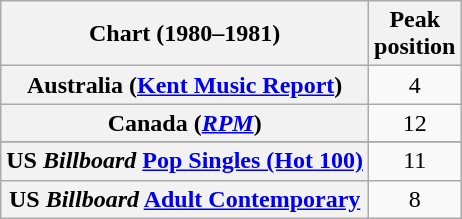<table class="wikitable sortable plainrowheaders" style="text-align:center">
<tr>
<th>Chart (1980–1981)</th>
<th>Peak<br>position</th>
</tr>
<tr>
<th scope="row">Australia (<a href='#'>Kent Music Report</a>)</th>
<td>4</td>
</tr>
<tr>
<th scope="row">Canada (<em><a href='#'>RPM</a></em>)</th>
<td>12</td>
</tr>
<tr>
</tr>
<tr>
</tr>
<tr>
<th scope="row">US <em>Billboard</em> <a href='#'>Pop Singles (Hot 100)</a></th>
<td>11</td>
</tr>
<tr>
<th scope="row">US <em>Billboard</em> <a href='#'>Adult Contemporary</a></th>
<td>8</td>
</tr>
</table>
